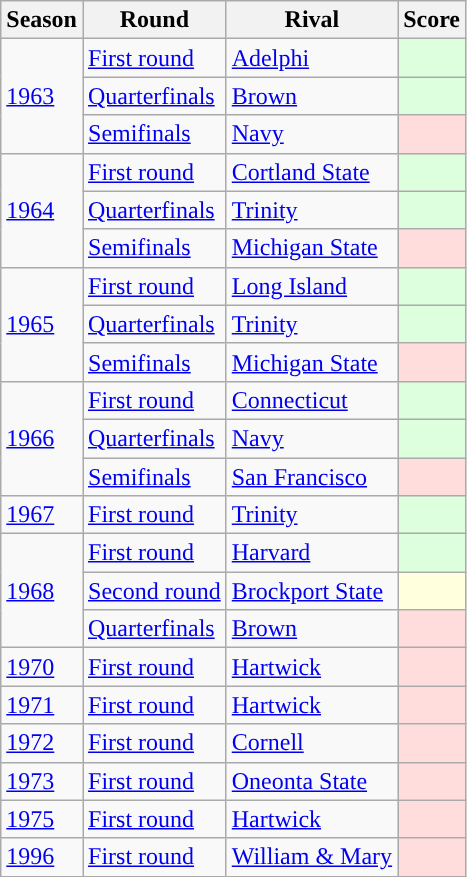<table class="wikitable">
<tr>
<th>Season</th>
<th>Round</th>
<th>Rival</th>
<th>Score</th>
</tr>
<tr>
<td rowspan="3"><a href='#'>1963</a></td>
<td><a href='#'>First round</a></td>
<td><a href='#'>Adelphi</a></td>
<td bgcolor="#ddffdd"></td>
</tr>
<tr>
<td><a href='#'>Quarterfinals</a></td>
<td><a href='#'>Brown</a></td>
<td bgcolor="#ddffdd"></td>
</tr>
<tr>
<td><a href='#'>Semifinals</a></td>
<td><a href='#'>Navy</a></td>
<td bgcolor="#ffdddd"></td>
</tr>
<tr>
<td rowspan="3"><a href='#'>1964</a></td>
<td><a href='#'>First round</a></td>
<td><a href='#'>Cortland State</a></td>
<td bgcolor="#ddffdd"></td>
</tr>
<tr>
<td><a href='#'>Quarterfinals</a></td>
<td><a href='#'>Trinity</a></td>
<td bgcolor="#ddffdd"></td>
</tr>
<tr>
<td><a href='#'>Semifinals</a></td>
<td><a href='#'>Michigan State</a></td>
<td bgcolor="#ffdddd"></td>
</tr>
<tr>
<td rowspan="3"><a href='#'>1965</a></td>
<td><a href='#'>First round</a></td>
<td><a href='#'>Long Island</a></td>
<td bgcolor="#ddffdd"></td>
</tr>
<tr>
<td><a href='#'>Quarterfinals</a></td>
<td><a href='#'>Trinity</a></td>
<td bgcolor="#ddffdd"></td>
</tr>
<tr>
<td><a href='#'>Semifinals</a></td>
<td><a href='#'>Michigan State</a></td>
<td bgcolor="#ffdddd"></td>
</tr>
<tr>
<td rowspan="3"><a href='#'>1966</a></td>
<td><a href='#'>First round</a></td>
<td><a href='#'>Connecticut</a></td>
<td bgcolor="#ddffdd"></td>
</tr>
<tr>
<td><a href='#'>Quarterfinals</a></td>
<td><a href='#'>Navy</a></td>
<td bgcolor="#ddffdd"></td>
</tr>
<tr>
<td><a href='#'>Semifinals</a></td>
<td><a href='#'>San Francisco</a></td>
<td bgcolor="#ffdddd"></td>
</tr>
<tr>
<td><a href='#'>1967</a></td>
<td><a href='#'>First round</a></td>
<td><a href='#'>Trinity</a></td>
<td bgcolor="#ddffdd"></td>
</tr>
<tr>
<td rowspan="3"><a href='#'>1968</a></td>
<td><a href='#'>First round</a></td>
<td><a href='#'>Harvard</a></td>
<td bgcolor="#ddffdd"></td>
</tr>
<tr>
<td><a href='#'>Second round</a></td>
<td><a href='#'>Brockport State</a></td>
<td bgcolor="#ffffdd"></td>
</tr>
<tr>
<td><a href='#'>Quarterfinals</a></td>
<td><a href='#'>Brown</a></td>
<td bgcolor="#ffdddd"></td>
</tr>
<tr>
<td><a href='#'>1970</a></td>
<td><a href='#'>First round</a></td>
<td><a href='#'>Hartwick</a></td>
<td bgcolor="#ffdddd"></td>
</tr>
<tr>
<td><a href='#'>1971</a></td>
<td><a href='#'>First round</a></td>
<td><a href='#'>Hartwick</a></td>
<td bgcolor="#ffdddd"></td>
</tr>
<tr>
<td><a href='#'>1972</a></td>
<td><a href='#'>First round</a></td>
<td><a href='#'>Cornell</a></td>
<td bgcolor="#ffdddd"></td>
</tr>
<tr>
<td><a href='#'>1973</a></td>
<td><a href='#'>First round</a></td>
<td><a href='#'>Oneonta State</a></td>
<td bgcolor="#ffdddd"></td>
</tr>
<tr>
<td><a href='#'>1975</a></td>
<td><a href='#'>First round</a></td>
<td><a href='#'>Hartwick</a></td>
<td bgcolor="#ffdddd"></td>
</tr>
<tr>
<td><a href='#'>1996</a></td>
<td><a href='#'>First round</a></td>
<td><a href='#'>William & Mary</a></td>
<td bgcolor="#ffdddd"></td>
</tr>
</table>
